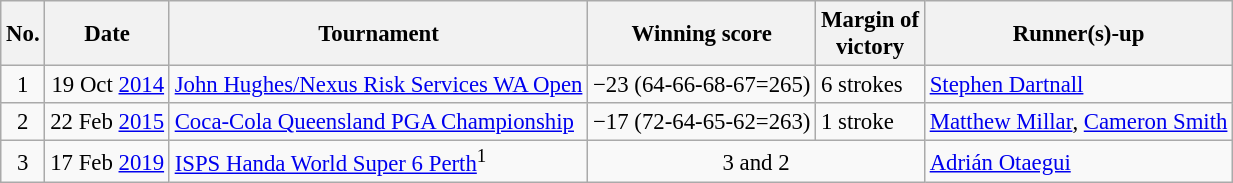<table class="wikitable" style="font-size:95%;">
<tr>
<th>No.</th>
<th>Date</th>
<th>Tournament</th>
<th>Winning score</th>
<th>Margin of<br>victory</th>
<th>Runner(s)-up</th>
</tr>
<tr>
<td align=center>1</td>
<td align=right>19 Oct <a href='#'>2014</a></td>
<td><a href='#'>John Hughes/Nexus Risk Services WA Open</a></td>
<td>−23 (64-66-68-67=265)</td>
<td>6 strokes</td>
<td> <a href='#'>Stephen Dartnall</a></td>
</tr>
<tr>
<td align=center>2</td>
<td align=right>22 Feb <a href='#'>2015</a></td>
<td><a href='#'>Coca-Cola Queensland PGA Championship</a></td>
<td>−17 (72-64-65-62=263)</td>
<td>1 stroke</td>
<td> <a href='#'>Matthew Millar</a>,  <a href='#'>Cameron Smith</a></td>
</tr>
<tr>
<td align=center>3</td>
<td align=right>17 Feb <a href='#'>2019</a></td>
<td><a href='#'>ISPS Handa World Super 6 Perth</a><sup>1</sup></td>
<td align=center colspan=2>3 and 2</td>
<td> <a href='#'>Adrián Otaegui</a></td>
</tr>
</table>
